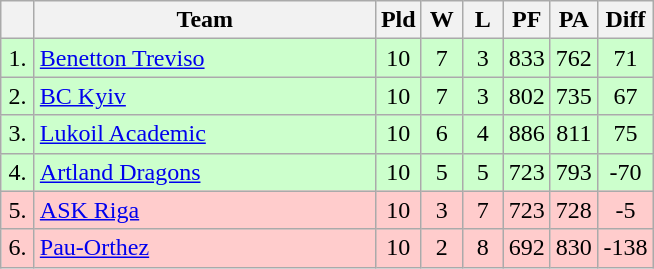<table class=wikitable style="text-align:center">
<tr>
<th width=15></th>
<th width=220>Team</th>
<th width=20>Pld</th>
<th width=20>W</th>
<th width=20>L</th>
<th width=20>PF</th>
<th width=20>PA</th>
<th width=30>Diff</th>
</tr>
<tr style="background: #ccffcc;">
<td>1.</td>
<td align=left> <a href='#'>Benetton Treviso</a></td>
<td>10</td>
<td>7</td>
<td>3</td>
<td>833</td>
<td>762</td>
<td>71</td>
</tr>
<tr style="background: #ccffcc;">
<td>2.</td>
<td align=left> <a href='#'>BC Kyiv</a></td>
<td>10</td>
<td>7</td>
<td>3</td>
<td>802</td>
<td>735</td>
<td>67</td>
</tr>
<tr style="background: #ccffcc;">
<td>3.</td>
<td align=left> <a href='#'>Lukoil Academic</a></td>
<td>10</td>
<td>6</td>
<td>4</td>
<td>886</td>
<td>811</td>
<td>75</td>
</tr>
<tr style="background: #ccffcc;">
<td>4.</td>
<td align=left> <a href='#'>Artland Dragons</a></td>
<td>10</td>
<td>5</td>
<td>5</td>
<td>723</td>
<td>793</td>
<td>-70</td>
</tr>
<tr style="background: #ffcccc;">
<td>5.</td>
<td align=left> <a href='#'>ASK Riga</a></td>
<td>10</td>
<td>3</td>
<td>7</td>
<td>723</td>
<td>728</td>
<td>-5</td>
</tr>
<tr style="background: #ffcccc;">
<td>6.</td>
<td align=left> <a href='#'>Pau-Orthez</a></td>
<td>10</td>
<td>2</td>
<td>8</td>
<td>692</td>
<td>830</td>
<td>-138</td>
</tr>
</table>
